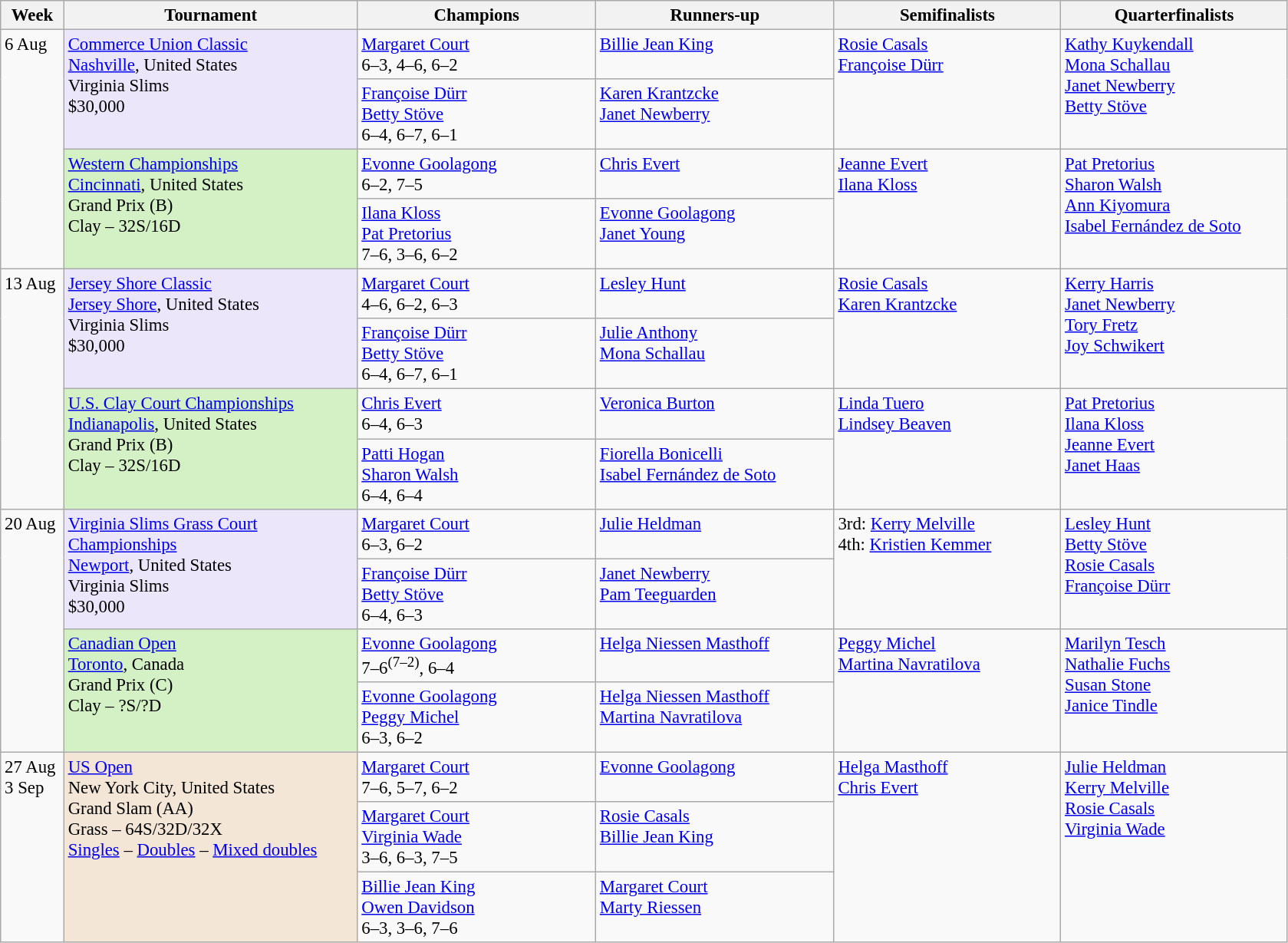<table class=wikitable style=font-size:95%>
<tr>
<th style="width:48px;">Week</th>
<th style="width:248px;">Tournament</th>
<th style="width:200px;">Champions</th>
<th style="width:200px;">Runners-up</th>
<th style="width:190px;">Semifinalists</th>
<th style="width:190px;">Quarterfinalists</th>
</tr>
<tr valign=top>
<td rowspan=4>6 Aug</td>
<td style="background:#ebe6fa;" rowspan=2><a href='#'>Commerce Union Classic</a><br><a href='#'>Nashville</a>, United States<br>Virginia Slims<br>$30,000</td>
<td> <a href='#'>Margaret Court</a> <br>6–3, 4–6, 6–2</td>
<td> <a href='#'>Billie Jean King</a></td>
<td rowspan=2> <a href='#'>Rosie Casals</a><br> <a href='#'>Françoise Dürr</a></td>
<td rowspan=2> <a href='#'>Kathy Kuykendall</a> <br> <a href='#'>Mona Schallau</a> <br> <a href='#'>Janet Newberry</a> <br> <a href='#'>Betty Stöve</a></td>
</tr>
<tr valign=top>
<td> <a href='#'>Françoise Dürr</a><br> <a href='#'>Betty Stöve</a><br>6–4, 6–7, 6–1</td>
<td> <a href='#'>Karen Krantzcke</a><br> <a href='#'>Janet Newberry</a></td>
</tr>
<tr valign=top>
<td style="background:#D4F1C5;" rowspan="2"><a href='#'>Western Championships</a> <br> <a href='#'>Cincinnati</a>, United States <br>Grand Prix (B) <br>Clay – 32S/16D</td>
<td> <a href='#'>Evonne Goolagong</a> <br> 6–2, 7–5</td>
<td> <a href='#'>Chris Evert</a></td>
<td rowspan=2> <a href='#'>Jeanne Evert</a> <br>  <a href='#'>Ilana Kloss</a></td>
<td rowspan=2> <a href='#'>Pat Pretorius</a> <br>  <a href='#'>Sharon Walsh</a> <br>  <a href='#'>Ann Kiyomura</a> <br>  <a href='#'>Isabel Fernández de Soto</a></td>
</tr>
<tr valign=top>
<td> <a href='#'>Ilana Kloss</a> <br>  <a href='#'>Pat Pretorius</a> <br> 7–6, 3–6, 6–2</td>
<td> <a href='#'>Evonne Goolagong</a> <br>  <a href='#'>Janet Young</a></td>
</tr>
<tr valign=top>
<td rowspan=4>13 Aug</td>
<td style="background:#ebe6fa;" rowspan=2><a href='#'>Jersey Shore Classic</a><br><a href='#'>Jersey Shore</a>, United States<br>Virginia Slims<br>$30,000</td>
<td> <a href='#'>Margaret Court</a> <br>4–6, 6–2, 6–3</td>
<td> <a href='#'>Lesley Hunt</a></td>
<td rowspan=2> <a href='#'>Rosie Casals</a><br> <a href='#'>Karen Krantzcke</a></td>
<td rowspan=2> <a href='#'>Kerry Harris</a> <br> <a href='#'>Janet Newberry</a> <br> <a href='#'>Tory Fretz</a> <br> <a href='#'>Joy Schwikert</a></td>
</tr>
<tr valign=top>
<td> <a href='#'>Françoise Dürr</a><br> <a href='#'>Betty Stöve</a><br>6–4, 6–7, 6–1</td>
<td> <a href='#'>Julie Anthony</a><br> <a href='#'>Mona Schallau</a></td>
</tr>
<tr valign=top>
<td style="background:#D4F1C5;" rowspan="2"><a href='#'>U.S. Clay Court Championships</a> <br> <a href='#'>Indianapolis</a>, United States <br> Grand Prix (B) <br> Clay – 32S/16D</td>
<td> <a href='#'>Chris Evert</a> <br> 6–4, 6–3</td>
<td> <a href='#'>Veronica Burton</a></td>
<td rowspan=2> <a href='#'>Linda Tuero</a> <br>  <a href='#'>Lindsey Beaven</a></td>
<td rowspan=2> <a href='#'>Pat Pretorius</a> <br>  <a href='#'>Ilana Kloss</a> <br>  <a href='#'>Jeanne Evert</a> <br>  <a href='#'>Janet Haas</a></td>
</tr>
<tr valign=top>
<td> <a href='#'>Patti Hogan</a> <br>  <a href='#'>Sharon Walsh</a> <br> 6–4, 6–4</td>
<td> <a href='#'>Fiorella Bonicelli</a> <br>  <a href='#'>Isabel Fernández de Soto</a></td>
</tr>
<tr valign=top>
<td rowspan=4>20 Aug</td>
<td style="background:#ebe6fa;" rowspan=2><a href='#'>Virginia Slims Grass Court Championships</a><br><a href='#'>Newport</a>, United States<br>Virginia Slims<br>$30,000</td>
<td> <a href='#'>Margaret Court</a> <br>6–3, 6–2</td>
<td> <a href='#'>Julie Heldman</a></td>
<td rowspan=2>3rd:  <a href='#'>Kerry Melville</a> <br> 4th:  <a href='#'>Kristien Kemmer</a></td>
<td rowspan=2> <a href='#'>Lesley Hunt</a> <br> <a href='#'>Betty Stöve</a> <br> <a href='#'>Rosie Casals</a> <br> <a href='#'>Françoise Dürr</a></td>
</tr>
<tr valign=top>
<td> <a href='#'>Françoise Dürr</a><br> <a href='#'>Betty Stöve</a><br>6–4, 6–3</td>
<td> <a href='#'>Janet Newberry</a><br> <a href='#'>Pam Teeguarden</a></td>
</tr>
<tr valign=top>
<td style="background:#D4F1C5;" rowspan="2"><a href='#'>Canadian Open</a> <br> <a href='#'>Toronto</a>, Canada <br> Grand Prix (C) <br> Clay – ?S/?D</td>
<td> <a href='#'>Evonne Goolagong</a> <br> 7–6<sup>(7–2)</sup>, 6–4</td>
<td> <a href='#'>Helga Niessen Masthoff</a></td>
<td rowspan=2> <a href='#'>Peggy Michel</a> <br>  <a href='#'>Martina Navratilova</a></td>
<td rowspan=2> <a href='#'>Marilyn Tesch</a> <br>  <a href='#'>Nathalie Fuchs</a> <br>  <a href='#'>Susan Stone</a> <br>  <a href='#'>Janice Tindle</a></td>
</tr>
<tr valign=top>
<td> <a href='#'>Evonne Goolagong</a> <br>  <a href='#'>Peggy Michel</a> <br> 6–3, 6–2</td>
<td> <a href='#'>Helga Niessen Masthoff</a> <br>  <a href='#'>Martina Navratilova</a></td>
</tr>
<tr valign=top>
<td rowspan=3>27 Aug <br>3 Sep</td>
<td bgcolor=#F3E6D7 rowspan=3><a href='#'>US Open</a><br>New York City, United States<br>Grand Slam (AA) <br>Grass – 64S/32D/32X<br><a href='#'>Singles</a> – <a href='#'>Doubles</a> – <a href='#'>Mixed doubles</a></td>
<td> <a href='#'>Margaret Court</a><br>7–6, 5–7, 6–2</td>
<td> <a href='#'>Evonne Goolagong</a></td>
<td rowspan=3> <a href='#'>Helga Masthoff</a><br> <a href='#'>Chris Evert</a></td>
<td rowspan=3> <a href='#'>Julie Heldman</a><br> <a href='#'>Kerry Melville</a><br> <a href='#'>Rosie Casals</a><br> <a href='#'>Virginia Wade</a></td>
</tr>
<tr valign=top>
<td> <a href='#'>Margaret Court</a> <br>  <a href='#'>Virginia Wade</a><br>3–6, 6–3, 7–5</td>
<td> <a href='#'>Rosie Casals</a><br> <a href='#'>Billie Jean King</a></td>
</tr>
<tr valign=top>
<td> <a href='#'>Billie Jean King</a> <br>  <a href='#'>Owen Davidson</a><br>6–3, 3–6, 7–6</td>
<td> <a href='#'>Margaret Court</a> <br>  <a href='#'>Marty Riessen</a></td>
</tr>
</table>
